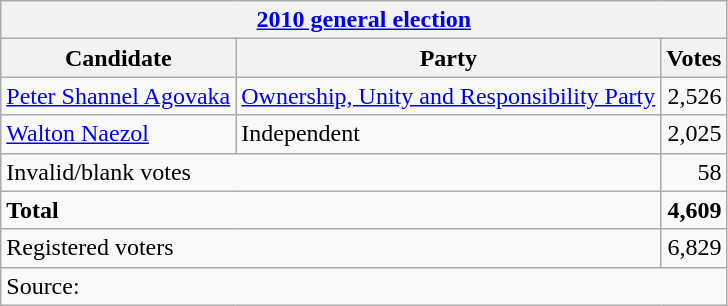<table class=wikitable style=text-align:left>
<tr>
<th colspan=3><a href='#'>2010 general election</a></th>
</tr>
<tr>
<th>Candidate</th>
<th>Party</th>
<th>Votes</th>
</tr>
<tr>
<td><a href='#'>Peter Shannel Agovaka</a></td>
<td><a href='#'>Ownership, Unity and Responsibility Party</a></td>
<td align=right>2,526</td>
</tr>
<tr>
<td><a href='#'>Walton Naezol</a></td>
<td>Independent</td>
<td align=right>2,025</td>
</tr>
<tr>
<td colspan=2>Invalid/blank votes</td>
<td align=right>58</td>
</tr>
<tr>
<td colspan=2><strong>Total</strong></td>
<td align=right><strong>4,609</strong></td>
</tr>
<tr>
<td colspan=2>Registered voters</td>
<td align=right>6,829</td>
</tr>
<tr>
<td colspan=3>Source: </td>
</tr>
</table>
